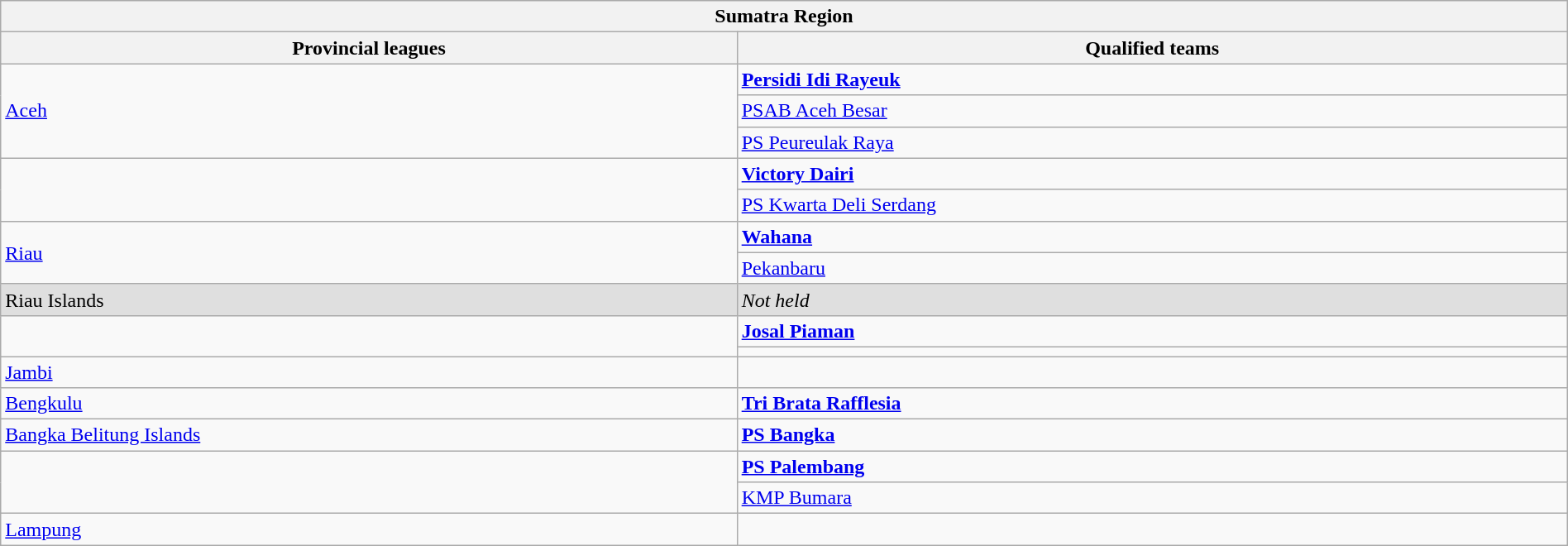<table class="wikitable sortable" style="width:100%;">
<tr>
<th colspan="2"><strong>Sumatra Region</strong></th>
</tr>
<tr>
<th style="width:47%;">Provincial leagues</th>
<th style="width:53%;">Qualified teams</th>
</tr>
<tr>
<td rowspan="3"> <a href='#'>Aceh</a></td>
<td><strong><a href='#'>Persidi Idi Rayeuk</a></strong></td>
</tr>
<tr>
<td><a href='#'>PSAB Aceh Besar</a></td>
</tr>
<tr>
<td><a href='#'>PS Peureulak Raya</a></td>
</tr>
<tr>
<td rowspan="2"></td>
<td><strong><a href='#'>Victory Dairi</a></strong></td>
</tr>
<tr>
<td><a href='#'>PS Kwarta Deli Serdang</a></td>
</tr>
<tr>
<td rowspan="2"> <a href='#'>Riau</a></td>
<td><strong><a href='#'>Wahana</a></strong></td>
</tr>
<tr>
<td><a href='#'>Pekanbaru</a></td>
</tr>
<tr bgcolor="#DFDFDF">
<td> Riau Islands</td>
<td><em>Not held</em></td>
</tr>
<tr>
<td rowspan="2"></td>
<td><strong><a href='#'>Josal Piaman</a></strong></td>
</tr>
<tr>
<td></td>
</tr>
<tr>
<td> <a href='#'>Jambi</a></td>
<td></td>
</tr>
<tr>
<td> <a href='#'>Bengkulu</a></td>
<td><strong><a href='#'>Tri Brata Rafflesia</a></strong></td>
</tr>
<tr>
<td> <a href='#'>Bangka Belitung Islands</a></td>
<td><strong><a href='#'>PS Bangka</a></strong></td>
</tr>
<tr>
<td rowspan="2"></td>
<td><strong><a href='#'>PS Palembang</a></strong></td>
</tr>
<tr>
<td><a href='#'>KMP Bumara</a></td>
</tr>
<tr>
<td> <a href='#'>Lampung</a></td>
<td></td>
</tr>
</table>
